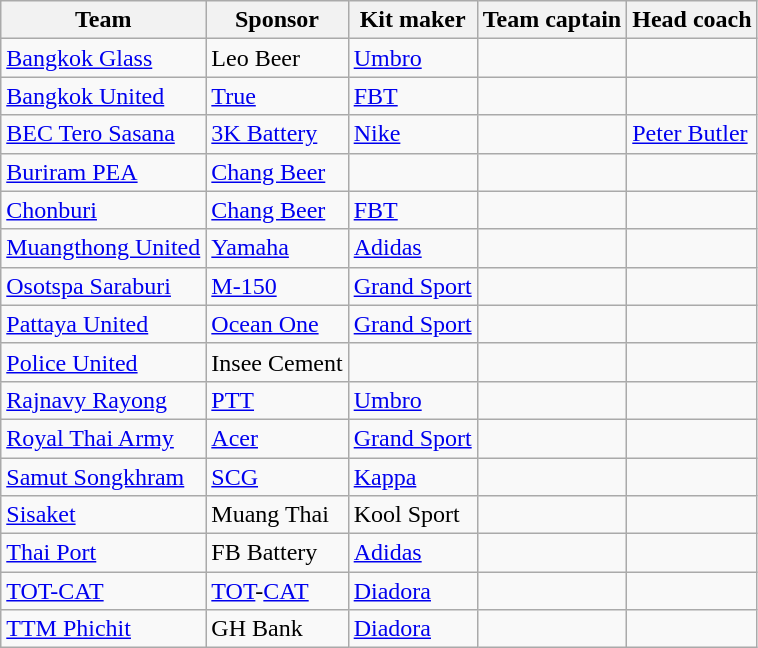<table class="wikitable sortable" style="text-align: left;">
<tr>
<th>Team</th>
<th>Sponsor</th>
<th>Kit maker</th>
<th>Team captain</th>
<th>Head coach</th>
</tr>
<tr>
<td><a href='#'>Bangkok Glass</a></td>
<td>Leo Beer</td>
<td><a href='#'>Umbro</a></td>
<td> </td>
<td> </td>
</tr>
<tr>
<td><a href='#'>Bangkok United</a></td>
<td><a href='#'>True</a></td>
<td><a href='#'>FBT</a></td>
<td> </td>
<td> </td>
</tr>
<tr>
<td><a href='#'>BEC Tero Sasana</a></td>
<td><a href='#'>3K Battery</a></td>
<td><a href='#'>Nike</a></td>
<td> </td>
<td> <a href='#'>Peter Butler</a></td>
</tr>
<tr>
<td><a href='#'>Buriram PEA</a></td>
<td><a href='#'>Chang Beer</a></td>
<td></td>
<td> </td>
<td> </td>
</tr>
<tr>
<td><a href='#'>Chonburi</a></td>
<td><a href='#'>Chang Beer</a></td>
<td><a href='#'>FBT</a></td>
<td> </td>
<td> </td>
</tr>
<tr>
<td><a href='#'>Muangthong United</a></td>
<td><a href='#'>Yamaha</a></td>
<td><a href='#'>Adidas</a></td>
<td> </td>
<td> </td>
</tr>
<tr>
<td><a href='#'>Osotspa Saraburi</a></td>
<td><a href='#'>M-150</a></td>
<td><a href='#'>Grand Sport</a></td>
<td> </td>
<td> </td>
</tr>
<tr>
<td><a href='#'>Pattaya United</a></td>
<td><a href='#'>Ocean One</a></td>
<td><a href='#'>Grand Sport</a></td>
<td> </td>
<td> </td>
</tr>
<tr>
<td><a href='#'>Police United</a></td>
<td>Insee Cement</td>
<td></td>
<td> </td>
<td> </td>
</tr>
<tr>
<td><a href='#'>Rajnavy Rayong</a></td>
<td><a href='#'>PTT</a></td>
<td><a href='#'>Umbro</a></td>
<td> </td>
<td> </td>
</tr>
<tr>
<td><a href='#'>Royal Thai Army</a></td>
<td><a href='#'>Acer</a></td>
<td><a href='#'>Grand Sport</a></td>
<td> </td>
<td> </td>
</tr>
<tr>
<td><a href='#'>Samut Songkhram</a></td>
<td><a href='#'>SCG</a></td>
<td><a href='#'>Kappa</a></td>
<td> </td>
<td> </td>
</tr>
<tr>
<td><a href='#'>Sisaket</a></td>
<td>Muang Thai</td>
<td>Kool Sport</td>
<td> </td>
<td> </td>
</tr>
<tr>
<td><a href='#'>Thai Port</a></td>
<td>FB Battery</td>
<td><a href='#'>Adidas</a></td>
<td> </td>
<td> </td>
</tr>
<tr>
<td><a href='#'>TOT-CAT</a></td>
<td><a href='#'>TOT</a>-<a href='#'>CAT</a></td>
<td><a href='#'>Diadora</a></td>
<td> </td>
<td> </td>
</tr>
<tr>
<td><a href='#'>TTM Phichit</a></td>
<td>GH Bank</td>
<td><a href='#'>Diadora</a></td>
<td> </td>
<td> </td>
</tr>
</table>
